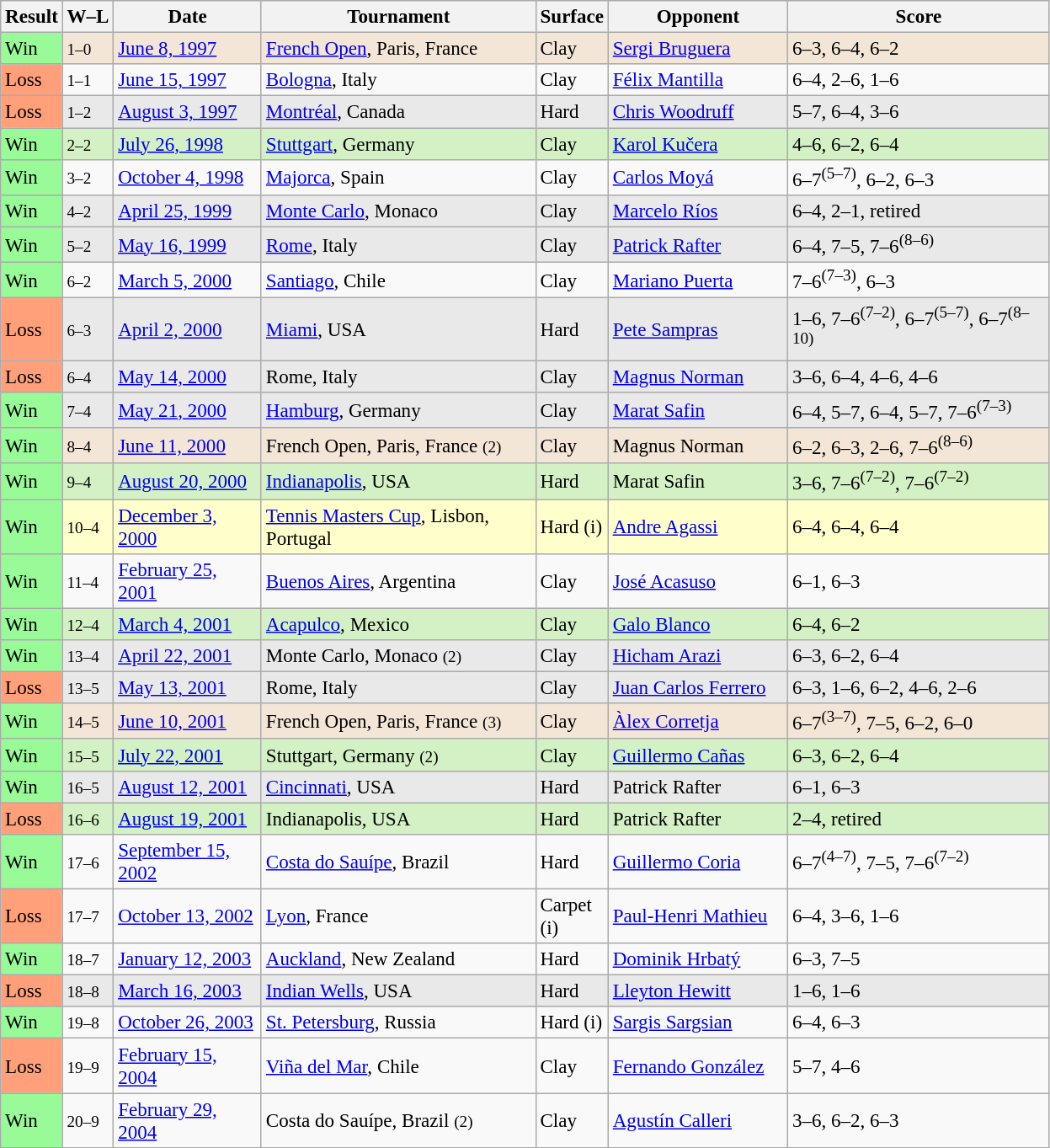<table class="sortable wikitable" style="font-size:96%">
<tr>
<th>Result</th>
<th class=unsortable>W–L</th>
<th width="110">Date</th>
<th width="210">Tournament</th>
<th width="35">Surface</th>
<th width="135">Opponent</th>
<th width="200" class="unsortable">Score</th>
</tr>
<tr bgcolor="#f3e6d7">
<td bgcolor="#98fb98">Win</td>
<td><small>1–0</small></td>
<td><a href='#'>June 8, 1997</a></td>
<td><a href='#'>French Open</a>, Paris, France</td>
<td>Clay</td>
<td> <a href='#'>Sergi Bruguera</a></td>
<td>6–3, 6–4, 6–2</td>
</tr>
<tr>
<td bgcolor="#ffa07a">Loss</td>
<td><small>1–1</small></td>
<td><a href='#'>June 15, 1997</a></td>
<td><a href='#'>Bologna</a>, Italy</td>
<td>Clay</td>
<td> <a href='#'>Félix Mantilla</a></td>
<td>6–4, 2–6, 1–6</td>
</tr>
<tr bgcolor="#e9e9e9">
<td bgcolor="#ffa07a">Loss</td>
<td><small>1–2</small></td>
<td><a href='#'>August 3, 1997</a></td>
<td><a href='#'>Montréal</a>, Canada</td>
<td>Hard</td>
<td> <a href='#'>Chris Woodruff</a></td>
<td>5–7, 6–4, 3–6</td>
</tr>
<tr bgcolor="#d4f1c5">
<td bgcolor="#98fb98">Win</td>
<td><small>2–2</small></td>
<td><a href='#'>July 26, 1998</a></td>
<td><a href='#'>Stuttgart</a>, Germany</td>
<td>Clay</td>
<td> <a href='#'>Karol Kučera</a></td>
<td>4–6, 6–2, 6–4</td>
</tr>
<tr>
<td bgcolor="#98fb98">Win</td>
<td><small>3–2</small></td>
<td><a href='#'>October 4, 1998</a></td>
<td><a href='#'>Majorca</a>, Spain</td>
<td>Clay</td>
<td> <a href='#'>Carlos Moyá</a></td>
<td>6–7<sup>(5–7)</sup>, 6–2, 6–3</td>
</tr>
<tr bgcolor="#e9e9e9">
<td bgcolor="#98fb98">Win</td>
<td><small>4–2</small></td>
<td><a href='#'>April 25, 1999</a></td>
<td><a href='#'>Monte Carlo</a>, Monaco</td>
<td>Clay</td>
<td> <a href='#'>Marcelo Ríos</a></td>
<td>6–4, 2–1, retired</td>
</tr>
<tr bgcolor="#e9e9e9">
<td bgcolor="#98fb98">Win</td>
<td><small>5–2</small></td>
<td><a href='#'>May 16, 1999</a></td>
<td><a href='#'>Rome</a>, Italy</td>
<td>Clay</td>
<td> <a href='#'>Patrick Rafter</a></td>
<td>6–4, 7–5, 7–6<sup>(8–6)</sup></td>
</tr>
<tr>
<td bgcolor="#98fb98">Win</td>
<td><small>6–2</small></td>
<td><a href='#'>March 5, 2000</a></td>
<td><a href='#'>Santiago</a>, Chile</td>
<td>Clay</td>
<td> <a href='#'>Mariano Puerta</a></td>
<td>7–6<sup>(7–3)</sup>, 6–3</td>
</tr>
<tr bgcolor="#e9e9e9">
<td bgcolor="#ffa07a">Loss</td>
<td><small>6–3</small></td>
<td><a href='#'>April 2, 2000</a></td>
<td><a href='#'>Miami</a>, USA</td>
<td>Hard</td>
<td> <a href='#'>Pete Sampras</a></td>
<td>1–6, 7–6<sup>(7–2)</sup>, 6–7<sup>(5–7)</sup>, 6–7<sup>(8–10)</sup></td>
</tr>
<tr bgcolor="#e9e9e9">
<td bgcolor="#ffa07a">Loss</td>
<td><small>6–4</small></td>
<td><a href='#'>May 14, 2000</a></td>
<td>Rome, Italy</td>
<td>Clay</td>
<td> <a href='#'>Magnus Norman</a></td>
<td>3–6, 6–4, 4–6, 4–6</td>
</tr>
<tr bgcolor="#e9e9e9">
<td bgcolor="#98fb98">Win</td>
<td><small>7–4</small></td>
<td><a href='#'>May 21, 2000</a></td>
<td><a href='#'>Hamburg</a>, Germany</td>
<td>Clay</td>
<td> <a href='#'>Marat Safin</a></td>
<td>6–4, 5–7, 6–4, 5–7, 7–6<sup>(7–3)</sup></td>
</tr>
<tr bgcolor="#f3e6d7">
<td bgcolor="#98fb98">Win</td>
<td><small>8–4</small></td>
<td><a href='#'>June 11, 2000</a></td>
<td>French Open, Paris, France <small>(2)</small></td>
<td>Clay</td>
<td> Magnus Norman</td>
<td>6–2, 6–3, 2–6, 7–6<sup>(8–6)</sup></td>
</tr>
<tr bgcolor="#d4f1c5">
<td bgcolor="#98fb98">Win</td>
<td><small>9–4</small></td>
<td><a href='#'>August 20, 2000</a></td>
<td><a href='#'>Indianapolis</a>, USA</td>
<td>Hard</td>
<td> Marat Safin</td>
<td>3–6, 7–6<sup>(7–2)</sup>, 7–6<sup>(7–2)</sup></td>
</tr>
<tr bgcolor="#ffffcc">
<td bgcolor="#98fb98">Win</td>
<td><small>10–4</small></td>
<td><a href='#'>December 3, 2000</a></td>
<td><a href='#'>Tennis Masters Cup</a>, Lisbon, Portugal</td>
<td>Hard (i)</td>
<td> <a href='#'>Andre Agassi</a></td>
<td>6–4, 6–4, 6–4</td>
</tr>
<tr>
<td bgcolor="#98fb98">Win</td>
<td><small>11–4</small></td>
<td><a href='#'>February 25, 2001</a></td>
<td><a href='#'>Buenos Aires</a>, Argentina</td>
<td>Clay</td>
<td> <a href='#'>José Acasuso</a></td>
<td>6–1, 6–3</td>
</tr>
<tr bgcolor="#d4f1c5">
<td bgcolor="#98fb98">Win</td>
<td><small>12–4</small></td>
<td><a href='#'>March 4, 2001</a></td>
<td><a href='#'>Acapulco</a>, Mexico</td>
<td>Clay</td>
<td> <a href='#'>Galo Blanco</a></td>
<td>6–4, 6–2</td>
</tr>
<tr bgcolor="#e9e9e9">
<td bgcolor="#98fb98">Win</td>
<td><small>13–4</small></td>
<td><a href='#'>April 22, 2001</a></td>
<td>Monte Carlo, Monaco <small>(2)</small></td>
<td>Clay</td>
<td> <a href='#'>Hicham Arazi</a></td>
<td>6–3, 6–2, 6–4</td>
</tr>
<tr bgcolor="#e9e9e9">
<td bgcolor="#ffa07a">Loss</td>
<td><small>13–5</small></td>
<td><a href='#'>May 13, 2001</a></td>
<td>Rome, Italy</td>
<td>Clay</td>
<td> <a href='#'>Juan Carlos Ferrero</a></td>
<td>6–3, 1–6, 6–2, 4–6, 2–6</td>
</tr>
<tr bgcolor="#f3e6d7">
<td bgcolor="#98fb98">Win</td>
<td><small>14–5</small></td>
<td><a href='#'>June 10, 2001</a></td>
<td>French Open, Paris, France <small>(3)</small></td>
<td>Clay</td>
<td> <a href='#'>Àlex Corretja</a></td>
<td>6–7<sup>(3–7)</sup>, 7–5, 6–2, 6–0</td>
</tr>
<tr bgcolor="#d4f1c5">
<td bgcolor="#98fb98">Win</td>
<td><small>15–5</small></td>
<td><a href='#'>July 22, 2001</a></td>
<td>Stuttgart, Germany <small>(2)</small></td>
<td>Clay</td>
<td> <a href='#'>Guillermo Cañas</a></td>
<td>6–3, 6–2, 6–4</td>
</tr>
<tr bgcolor="#e9e9e9">
<td bgcolor="#98fb98">Win</td>
<td><small>16–5</small></td>
<td><a href='#'>August 12, 2001</a></td>
<td><a href='#'>Cincinnati</a>, USA</td>
<td>Hard</td>
<td> Patrick Rafter</td>
<td>6–1, 6–3</td>
</tr>
<tr bgcolor="#d4f1c5">
<td bgcolor="#ffa07a">Loss</td>
<td><small>16–6</small></td>
<td><a href='#'>August 19, 2001</a></td>
<td>Indianapolis, USA</td>
<td>Hard</td>
<td> Patrick Rafter</td>
<td>2–4, retired</td>
</tr>
<tr>
<td bgcolor="#98fb98">Win</td>
<td><small>17–6</small></td>
<td><a href='#'>September 15, 2002</a></td>
<td><a href='#'>Costa do Sauípe</a>, Brazil</td>
<td>Hard</td>
<td> <a href='#'>Guillermo Coria</a></td>
<td>6–7<sup>(4–7)</sup>, 7–5, 7–6<sup>(7–2)</sup></td>
</tr>
<tr>
<td bgcolor="#ffa07a">Loss</td>
<td><small>17–7</small></td>
<td><a href='#'>October 13, 2002</a></td>
<td><a href='#'>Lyon</a>, France</td>
<td>Carpet (i)</td>
<td> <a href='#'>Paul-Henri Mathieu</a></td>
<td>6–4, 3–6, 1–6</td>
</tr>
<tr>
<td bgcolor="#98fb98">Win</td>
<td><small>18–7</small></td>
<td><a href='#'>January 12, 2003</a></td>
<td><a href='#'>Auckland</a>, New Zealand</td>
<td>Hard</td>
<td> <a href='#'>Dominik Hrbatý</a></td>
<td>6–3, 7–5</td>
</tr>
<tr bgcolor="#e9e9e9">
<td bgcolor="#ffa07a">Loss</td>
<td><small>18–8</small></td>
<td><a href='#'>March 16, 2003</a></td>
<td><a href='#'>Indian Wells</a>, USA</td>
<td>Hard</td>
<td> <a href='#'>Lleyton Hewitt</a></td>
<td>1–6, 1–6</td>
</tr>
<tr>
<td bgcolor="#98fb98">Win</td>
<td><small>19–8</small></td>
<td><a href='#'>October 26, 2003</a></td>
<td><a href='#'>St. Petersburg</a>, Russia</td>
<td>Hard (i)</td>
<td> <a href='#'>Sargis Sargsian</a></td>
<td>6–4, 6–3</td>
</tr>
<tr>
<td bgcolor="#ffa07a">Loss</td>
<td><small>19–9</small></td>
<td><a href='#'>February 15, 2004</a></td>
<td><a href='#'>Viña del Mar</a>, Chile</td>
<td>Clay</td>
<td> <a href='#'>Fernando González</a></td>
<td>5–7, 4–6</td>
</tr>
<tr>
<td bgcolor="#98fb98">Win</td>
<td><small>20–9</small></td>
<td><a href='#'>February 29, 2004</a></td>
<td>Costa do Sauípe, Brazil <small>(2)</small></td>
<td>Clay</td>
<td> <a href='#'>Agustín Calleri</a></td>
<td>3–6, 6–2, 6–3</td>
</tr>
</table>
